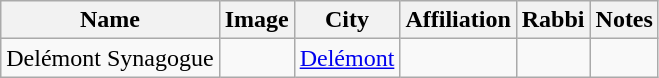<table class="wikitable sortable">
<tr>
<th>Name</th>
<th class="unsortable">Image</th>
<th>City</th>
<th>Affiliation</th>
<th>Rabbi</th>
<th>Notes</th>
</tr>
<tr>
<td>Delémont Synagogue</td>
<td></td>
<td><a href='#'>Delémont</a></td>
<td></td>
<td></td>
<td></td>
</tr>
</table>
